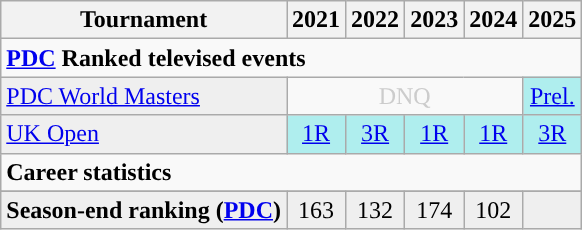<table class="wikitable">
<tr>
<th>Tournament</th>
<th>2021</th>
<th>2022</th>
<th>2023</th>
<th>2024</th>
<th>2025</th>
</tr>
<tr>
<td colspan="15" style="text-align:left"><strong><a href='#'>PDC</a> Ranked televised events</strong></td>
</tr>
<tr>
<td style="background:#efefef;"><a href='#'>PDC World Masters</a></td>
<td colspan="4" style="text-align:center; color:#ccc;">DNQ</td>
<td style="text-align:center; background:#afeeee;"><a href='#'>Prel.</a></td>
</tr>
<tr>
<td style="background:#efefef;"><a href='#'>UK Open</a></td>
<td style="text-align:center; background:#afeeee;"><a href='#'>1R</a></td>
<td style="text-align:center; background:#afeeee;"><a href='#'>3R</a></td>
<td style="text-align:center; background:#afeeee;"><a href='#'>1R</a></td>
<td style="text-align:center; background:#afeeee;"><a href='#'>1R</a></td>
<td style="text-align:center; background:#afeeee;"><a href='#'>3R</a></td>
</tr>
<tr>
<td colspan="15" align="left"><strong>Career statistics</strong></td>
</tr>
<tr>
</tr>
<tr bgcolor="efefef">
<td align="left"><strong>Season-end ranking (<a href='#'>PDC</a>)</strong></td>
<td style="text-align:center;">163</td>
<td style="text-align:center;">132</td>
<td style="text-align:center;">174</td>
<td style="text-align:center;">102</td>
<td></td>
</tr>
</table>
